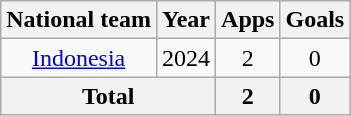<table class="wikitable" style="text-align:center">
<tr>
<th>National team</th>
<th>Year</th>
<th>Apps</th>
<th>Goals</th>
</tr>
<tr>
<td><a href='#'>Indonesia</a></td>
<td>2024</td>
<td>2</td>
<td>0</td>
</tr>
<tr>
<th colspan=2>Total</th>
<th>2</th>
<th>0</th>
</tr>
</table>
